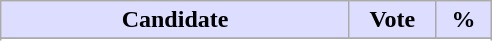<table class="wikitable">
<tr>
<th style="background:#ddf; width:225px;">Candidate</th>
<th style="background:#ddf; width:50px;">Vote</th>
<th style="background:#ddf; width:30px;">%</th>
</tr>
<tr>
</tr>
<tr>
</tr>
</table>
